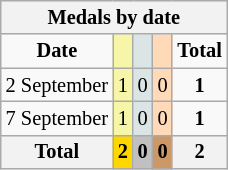<table class="wikitable" style="font-size:85%">
<tr bgcolor="#efefef">
<th colspan=6>Medals by date</th>
</tr>
<tr align=center>
<td><strong>Date</strong></td>
<td bgcolor=#f7f6a8></td>
<td bgcolor=#dce5e5></td>
<td bgcolor=#ffdab9></td>
<td><strong>Total</strong></td>
</tr>
<tr align=center>
<td>2 September</td>
<td style="background:#F7F6A8;">1</td>
<td style="background:#DCE5E5;">0</td>
<td style="background:#FFDAB9;">0</td>
<td><strong>1</strong></td>
</tr>
<tr align=center>
<td>7 September</td>
<td style="background:#F7F6A8;">1</td>
<td style="background:#DCE5E5;">0</td>
<td style="background:#FFDAB9;">0</td>
<td><strong>1</strong></td>
</tr>
<tr align=center>
<th><strong>Total</strong></th>
<th style="background:gold;"><strong>2</strong></th>
<th style="background:silver;"><strong>0</strong></th>
<th style="background:#c96;"><strong>0</strong></th>
<th>2</th>
</tr>
</table>
